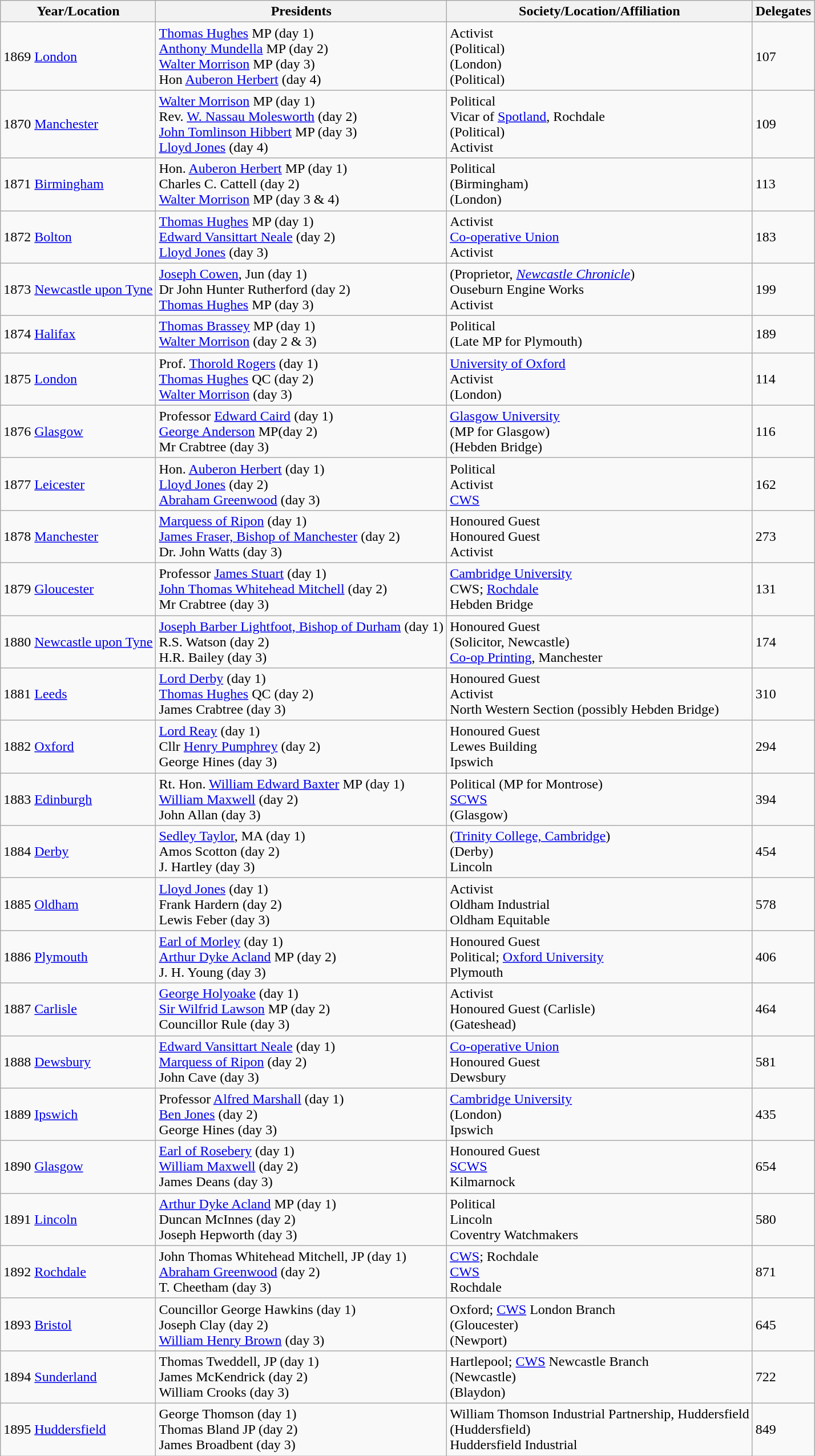<table class=wikitable>
<tr>
<th>Year/Location</th>
<th>Presidents</th>
<th>Society/Location/Affiliation</th>
<th>Delegates</th>
</tr>
<tr>
<td>1869 <a href='#'>London</a></td>
<td><a href='#'>Thomas Hughes</a> MP (day 1)<br><a href='#'>Anthony Mundella</a> MP (day 2)<br><a href='#'>Walter Morrison</a> MP (day 3)<br>Hon <a href='#'>Auberon Herbert</a> (day 4)</td>
<td>Activist<br>(Political)<br>(London)<br>(Political)</td>
<td>107</td>
</tr>
<tr>
<td>1870 <a href='#'>Manchester</a></td>
<td><a href='#'>Walter Morrison</a> MP (day 1)<br>Rev. <a href='#'>W. Nassau Molesworth</a> (day 2)<br><a href='#'>John Tomlinson Hibbert</a> MP (day 3)<br><a href='#'>Lloyd Jones</a> (day 4)</td>
<td>Political<br>Vicar of <a href='#'>Spotland</a>, Rochdale<br>(Political)<br>Activist</td>
<td>109</td>
</tr>
<tr>
<td>1871 <a href='#'>Birmingham</a></td>
<td>Hon. <a href='#'>Auberon Herbert</a> MP (day 1)<br>Charles C. Cattell (day 2)<br><a href='#'>Walter Morrison</a> MP (day 3 & 4)</td>
<td>Political<br>(Birmingham)<br>(London)</td>
<td>113</td>
</tr>
<tr>
<td>1872 <a href='#'>Bolton</a></td>
<td><a href='#'>Thomas Hughes</a> MP (day 1)<br><a href='#'>Edward Vansittart Neale</a> (day 2)<br><a href='#'>Lloyd Jones</a> (day 3)</td>
<td>Activist<br><a href='#'>Co-operative Union</a><br>Activist</td>
<td>183</td>
</tr>
<tr>
<td>1873 <a href='#'>Newcastle upon Tyne</a></td>
<td><a href='#'>Joseph Cowen</a>, Jun (day 1)<br>Dr John Hunter Rutherford (day 2)<br><a href='#'>Thomas Hughes</a> MP (day 3)</td>
<td>(Proprietor, <em><a href='#'>Newcastle Chronicle</a></em>)<br>Ouseburn Engine Works<br>Activist</td>
<td>199</td>
</tr>
<tr>
<td>1874 <a href='#'>Halifax</a></td>
<td><a href='#'>Thomas Brassey</a> MP (day 1)<br><a href='#'>Walter Morrison</a> (day 2 & 3)</td>
<td>Political<br>(Late MP for Plymouth)</td>
<td>189</td>
</tr>
<tr>
<td>1875 <a href='#'>London</a></td>
<td>Prof. <a href='#'>Thorold Rogers</a> (day 1)<br><a href='#'>Thomas Hughes</a> QC (day 2)<br><a href='#'>Walter Morrison</a> (day 3)</td>
<td><a href='#'>University of Oxford</a><br>Activist<br>(London)</td>
<td>114</td>
</tr>
<tr>
<td>1876 <a href='#'>Glasgow</a></td>
<td>Professor <a href='#'>Edward Caird</a> (day 1)<br><a href='#'>George Anderson</a> MP(day 2)<br>Mr Crabtree (day 3)</td>
<td><a href='#'>Glasgow University</a><br>(MP for Glasgow)<br>(Hebden Bridge)</td>
<td>116</td>
</tr>
<tr>
<td>1877 <a href='#'>Leicester</a></td>
<td>Hon. <a href='#'>Auberon Herbert</a> (day 1)<br><a href='#'>Lloyd Jones</a> (day 2)<br><a href='#'>Abraham Greenwood</a> (day 3)</td>
<td>Political<br>Activist<br><a href='#'>CWS</a></td>
<td>162</td>
</tr>
<tr>
<td>1878 <a href='#'>Manchester</a></td>
<td><a href='#'>Marquess of Ripon</a> (day 1)<br><a href='#'>James Fraser, Bishop of Manchester</a> (day 2)<br>Dr. John Watts (day 3)</td>
<td>Honoured Guest<br>Honoured Guest<br>Activist</td>
<td>273</td>
</tr>
<tr>
<td>1879 <a href='#'>Gloucester</a></td>
<td>Professor <a href='#'>James Stuart</a> (day 1)<br><a href='#'>John Thomas Whitehead Mitchell</a> (day 2)<br>Mr Crabtree (day 3)</td>
<td><a href='#'>Cambridge University</a><br>CWS; <a href='#'>Rochdale</a><br>Hebden Bridge</td>
<td>131</td>
</tr>
<tr>
<td>1880 <a href='#'>Newcastle upon Tyne</a></td>
<td><a href='#'>Joseph Barber Lightfoot, Bishop of Durham</a> (day 1)<br>R.S. Watson (day 2)<br>H.R. Bailey (day 3)</td>
<td>Honoured Guest<br>(Solicitor, Newcastle)<br><a href='#'>Co-op Printing</a>, Manchester</td>
<td>174</td>
</tr>
<tr>
<td>1881 <a href='#'>Leeds</a></td>
<td><a href='#'>Lord Derby</a> (day 1)<br><a href='#'>Thomas Hughes</a> QC (day 2)<br>James Crabtree (day 3)</td>
<td>Honoured Guest<br>Activist<br>North Western Section (possibly Hebden Bridge)</td>
<td>310</td>
</tr>
<tr>
<td>1882 <a href='#'>Oxford</a></td>
<td><a href='#'>Lord Reay</a> (day 1)<br>Cllr <a href='#'>Henry Pumphrey</a> (day 2)<br>George Hines (day 3)</td>
<td>Honoured Guest<br>Lewes Building<br>Ipswich</td>
<td>294</td>
</tr>
<tr>
<td>1883 <a href='#'>Edinburgh</a></td>
<td>Rt. Hon. <a href='#'>William Edward Baxter</a> MP (day 1)<br><a href='#'>William Maxwell</a> (day 2)<br>John Allan (day 3)</td>
<td>Political (MP for Montrose)<br><a href='#'>SCWS</a><br>(Glasgow)</td>
<td>394</td>
</tr>
<tr>
<td>1884 <a href='#'>Derby</a></td>
<td><a href='#'>Sedley Taylor</a>, MA (day 1)<br>Amos Scotton (day 2)<br>J. Hartley (day 3)</td>
<td>(<a href='#'>Trinity College, Cambridge</a>)<br>(Derby)<br>Lincoln</td>
<td>454</td>
</tr>
<tr>
<td>1885 <a href='#'>Oldham</a></td>
<td><a href='#'>Lloyd Jones</a>  (day 1)<br>Frank Hardern (day 2)<br>Lewis Feber (day 3)</td>
<td>Activist<br>Oldham Industrial<br>Oldham Equitable</td>
<td>578</td>
</tr>
<tr>
<td>1886 <a href='#'>Plymouth</a></td>
<td><a href='#'>Earl of Morley</a> (day 1)<br><a href='#'>Arthur Dyke Acland</a> MP (day 2)<br>J. H. Young (day 3)</td>
<td>Honoured Guest<br>Political; <a href='#'>Oxford University</a><br>Plymouth</td>
<td>406</td>
</tr>
<tr>
<td>1887 <a href='#'>Carlisle</a></td>
<td><a href='#'>George Holyoake</a> (day 1)<br><a href='#'>Sir Wilfrid Lawson</a> MP (day 2)<br>Councillor Rule (day 3)</td>
<td>Activist<br>Honoured Guest (Carlisle)<br>(Gateshead)</td>
<td>464</td>
</tr>
<tr>
<td>1888 <a href='#'>Dewsbury</a></td>
<td><a href='#'>Edward Vansittart Neale</a> (day 1)<br><a href='#'>Marquess of Ripon</a> (day 2)<br>John Cave (day 3)</td>
<td><a href='#'>Co-operative Union</a><br>Honoured Guest<br>Dewsbury</td>
<td>581</td>
</tr>
<tr>
<td>1889 <a href='#'>Ipswich</a></td>
<td>Professor <a href='#'>Alfred Marshall</a> (day 1)<br><a href='#'>Ben Jones</a> (day 2)<br>George Hines (day 3)</td>
<td><a href='#'>Cambridge University</a><br>(London)<br>Ipswich</td>
<td>435</td>
</tr>
<tr>
<td>1890 <a href='#'>Glasgow</a></td>
<td><a href='#'>Earl of Rosebery</a> (day 1)<br><a href='#'>William Maxwell</a> (day 2)<br>James Deans (day 3)</td>
<td>Honoured Guest<br><a href='#'>SCWS</a><br>Kilmarnock</td>
<td>654</td>
</tr>
<tr>
<td>1891 <a href='#'>Lincoln</a></td>
<td><a href='#'>Arthur Dyke Acland</a> MP (day 1)<br>Duncan McInnes (day 2)<br>Joseph Hepworth (day 3)</td>
<td>Political<br>Lincoln<br>Coventry Watchmakers</td>
<td>580</td>
</tr>
<tr>
<td>1892 <a href='#'>Rochdale</a></td>
<td>John Thomas Whitehead Mitchell, JP (day 1)<br><a href='#'>Abraham Greenwood</a> (day 2)<br>T. Cheetham (day 3)</td>
<td><a href='#'>CWS</a>; Rochdale<br><a href='#'>CWS</a><br>Rochdale</td>
<td>871</td>
</tr>
<tr>
<td>1893 <a href='#'>Bristol</a></td>
<td>Councillor George Hawkins (day 1)<br>Joseph Clay (day 2)<br><a href='#'>William Henry Brown</a> (day 3)</td>
<td>Oxford; <a href='#'>CWS</a> London Branch<br>(Gloucester)<br>(Newport)</td>
<td>645</td>
</tr>
<tr>
<td>1894 <a href='#'>Sunderland</a></td>
<td>Thomas Tweddell, JP (day 1)<br>James McKendrick (day 2)<br>William Crooks (day 3)</td>
<td>Hartlepool; <a href='#'>CWS</a> Newcastle Branch<br>(Newcastle)<br>(Blaydon)</td>
<td>722</td>
</tr>
<tr>
<td>1895 <a href='#'>Huddersfield</a></td>
<td>George Thomson (day 1)<br>Thomas Bland JP (day 2)<br>James Broadbent (day 3)</td>
<td>William Thomson Industrial Partnership, Huddersfield<br>(Huddersfield)<br>Huddersfield Industrial</td>
<td>849</td>
</tr>
</table>
